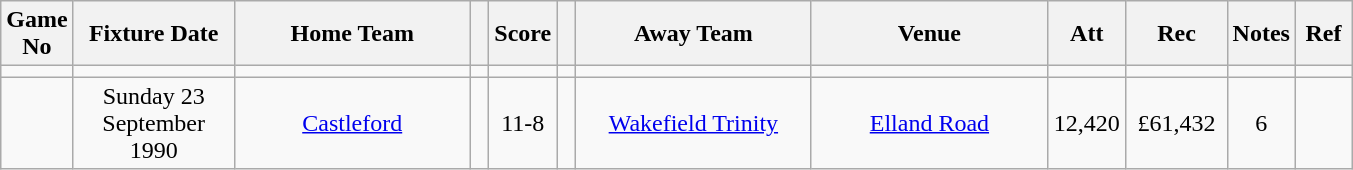<table class="wikitable" style="text-align:center;">
<tr>
<th width=20 abbr="No">Game No</th>
<th width=100 abbr="Date">Fixture Date</th>
<th width=150 abbr="Home Team">Home Team</th>
<th width=5 abbr="space"></th>
<th width=20 abbr="Score">Score</th>
<th width=5 abbr="space"></th>
<th width=150 abbr="Away Team">Away Team</th>
<th width=150 abbr="Venue">Venue</th>
<th width=45 abbr="Att">Att</th>
<th width=60 abbr="Rec">Rec</th>
<th width=20 abbr="Notes">Notes</th>
<th width=30 abbr="Ref">Ref</th>
</tr>
<tr>
<td></td>
<td></td>
<td></td>
<td></td>
<td></td>
<td></td>
<td></td>
<td></td>
<td></td>
<td></td>
<td></td>
</tr>
<tr>
<td></td>
<td>Sunday 23 September 1990</td>
<td><a href='#'>Castleford</a></td>
<td></td>
<td>11-8</td>
<td></td>
<td><a href='#'>Wakefield Trinity</a></td>
<td><a href='#'>Elland Road</a></td>
<td>12,420</td>
<td>£61,432</td>
<td>6</td>
<td></td>
</tr>
</table>
